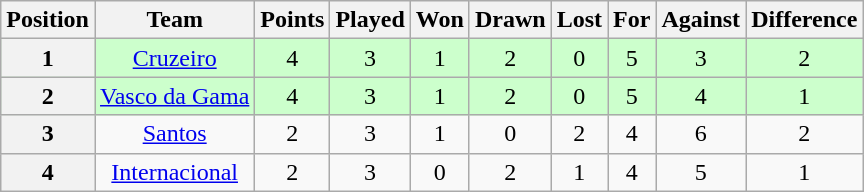<table class="wikitable" style="text-align:center">
<tr>
<th>Position</th>
<th>Team</th>
<th>Points</th>
<th>Played</th>
<th>Won</th>
<th>Drawn</th>
<th>Lost</th>
<th>For</th>
<th>Against</th>
<th>Difference</th>
</tr>
<tr style="background: #ccffcc;">
<th>1</th>
<td><a href='#'>Cruzeiro</a></td>
<td>4</td>
<td>3</td>
<td>1</td>
<td>2</td>
<td>0</td>
<td>5</td>
<td>3</td>
<td>2</td>
</tr>
<tr style="background: #ccffcc;">
<th>2</th>
<td><a href='#'>Vasco da Gama</a></td>
<td>4</td>
<td>3</td>
<td>1</td>
<td>2</td>
<td>0</td>
<td>5</td>
<td>4</td>
<td>1</td>
</tr>
<tr>
<th>3</th>
<td><a href='#'>Santos</a></td>
<td>2</td>
<td>3</td>
<td>1</td>
<td>0</td>
<td>2</td>
<td>4</td>
<td>6</td>
<td>2</td>
</tr>
<tr>
<th>4</th>
<td><a href='#'>Internacional</a></td>
<td>2</td>
<td>3</td>
<td>0</td>
<td>2</td>
<td>1</td>
<td>4</td>
<td>5</td>
<td>1</td>
</tr>
</table>
